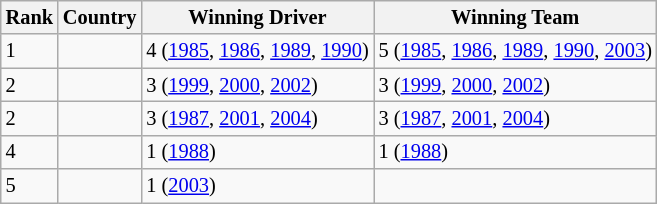<table class="wikitable sortable" style="font-size:85%">
<tr>
<th>Rank</th>
<th>Country</th>
<th>Winning Driver</th>
<th>Winning Team</th>
</tr>
<tr>
<td>1</td>
<td></td>
<td>4 (<a href='#'>1985</a>, <a href='#'>1986</a>, <a href='#'>1989</a>, <a href='#'>1990</a>)</td>
<td>5 (<a href='#'>1985</a>, <a href='#'>1986</a>, <a href='#'>1989</a>, <a href='#'>1990</a>, <a href='#'>2003</a>)</td>
</tr>
<tr>
<td>2</td>
<td></td>
<td>3 (<a href='#'>1999</a>, <a href='#'>2000</a>, <a href='#'>2002</a>)</td>
<td>3 (<a href='#'>1999</a>, <a href='#'>2000</a>, <a href='#'>2002</a>)</td>
</tr>
<tr>
<td>2</td>
<td></td>
<td>3 (<a href='#'>1987</a>, <a href='#'>2001</a>, <a href='#'>2004</a>)</td>
<td>3 (<a href='#'>1987</a>, <a href='#'>2001</a>, <a href='#'>2004</a>)</td>
</tr>
<tr>
<td>4</td>
<td></td>
<td>1 (<a href='#'>1988</a>)</td>
<td>1 (<a href='#'>1988</a>)</td>
</tr>
<tr>
<td>5</td>
<td></td>
<td>1 (<a href='#'>2003</a>)</td>
<td></td>
</tr>
</table>
